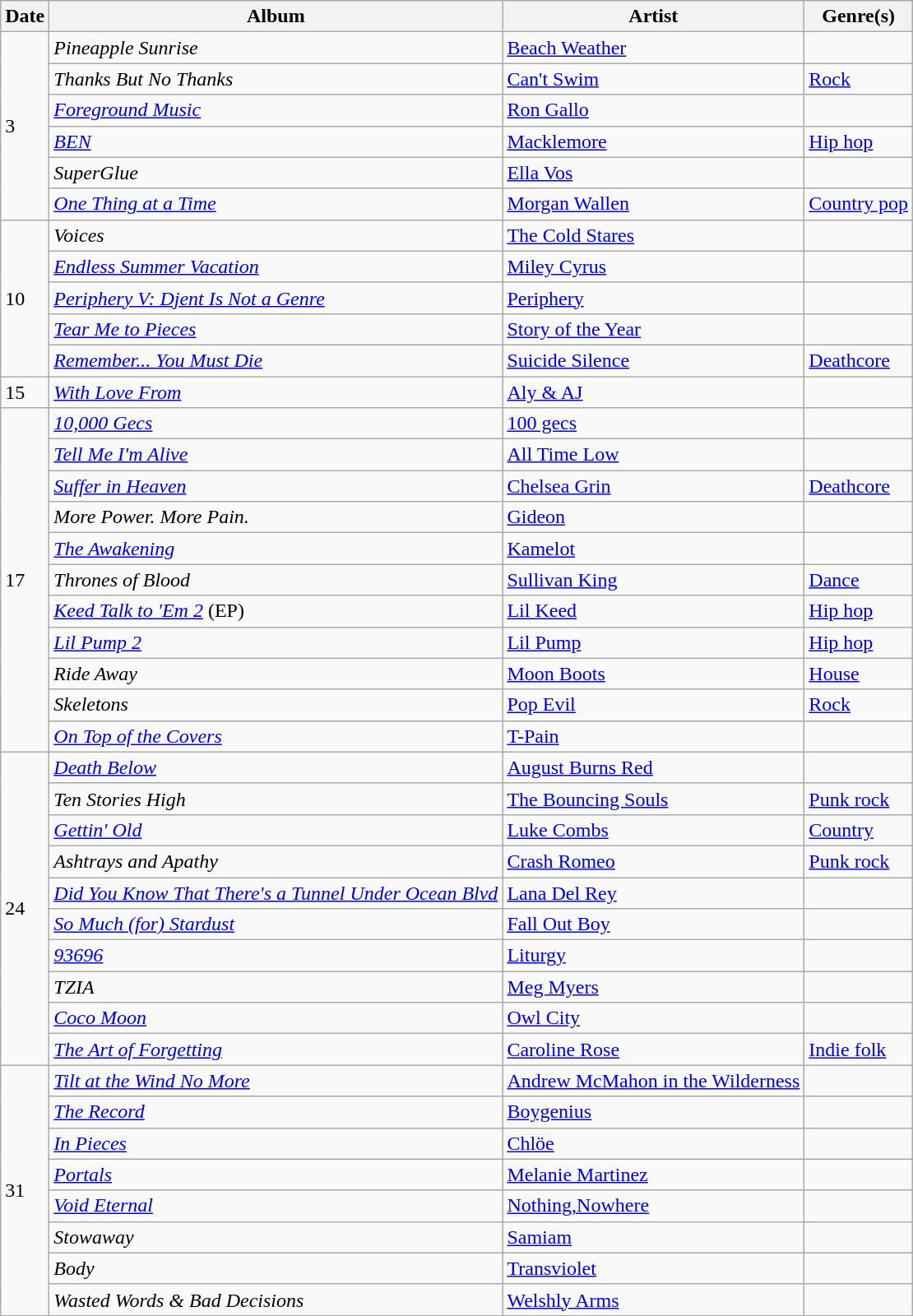<table class="wikitable">
<tr>
<th>Date</th>
<th>Album</th>
<th>Artist</th>
<th>Genre(s)</th>
</tr>
<tr>
<td rowspan="6">3</td>
<td><em>Pineapple Sunrise</em></td>
<td><a href='#'>Beach Weather</a></td>
<td></td>
</tr>
<tr>
<td><em>Thanks But No Thanks</em></td>
<td><a href='#'>Can't Swim</a></td>
<td><a href='#'>Rock</a></td>
</tr>
<tr>
<td><em><a href='#'>Foreground Music</a></em></td>
<td><a href='#'>Ron Gallo</a></td>
<td></td>
</tr>
<tr>
<td><em><a href='#'>BEN</a></em></td>
<td><a href='#'>Macklemore</a></td>
<td><a href='#'>Hip hop</a></td>
</tr>
<tr>
<td><em>SuperGlue</em></td>
<td><a href='#'>Ella Vos</a></td>
<td></td>
</tr>
<tr>
<td><em><a href='#'>One Thing at a Time</a></em></td>
<td><a href='#'>Morgan Wallen</a></td>
<td><a href='#'>Country pop</a></td>
</tr>
<tr>
<td rowspan="5">10</td>
<td><em>Voices</em></td>
<td><a href='#'>The Cold Stares</a></td>
<td></td>
</tr>
<tr>
<td><em><a href='#'>Endless Summer Vacation</a></em></td>
<td><a href='#'>Miley Cyrus</a></td>
<td></td>
</tr>
<tr>
<td><em><a href='#'>Periphery V: Djent Is Not a Genre</a></em></td>
<td><a href='#'>Periphery</a></td>
<td></td>
</tr>
<tr>
<td><em><a href='#'>Tear Me to Pieces</a></em></td>
<td><a href='#'>Story of the Year</a></td>
<td></td>
</tr>
<tr>
<td><em><a href='#'>Remember... You Must Die</a></em></td>
<td><a href='#'>Suicide Silence</a></td>
<td><a href='#'>Deathcore</a></td>
</tr>
<tr>
<td>15</td>
<td><em><a href='#'>With Love From</a></em></td>
<td><a href='#'>Aly & AJ</a></td>
<td></td>
</tr>
<tr>
<td rowspan="11">17</td>
<td><em><a href='#'>10,000 Gecs</a></em></td>
<td><a href='#'>100 gecs</a></td>
<td></td>
</tr>
<tr>
<td><em><a href='#'>Tell Me I'm Alive</a></em></td>
<td><a href='#'>All Time Low</a></td>
<td></td>
</tr>
<tr>
<td><em><a href='#'>Suffer in Heaven</a></em></td>
<td><a href='#'>Chelsea Grin</a></td>
<td><a href='#'>Deathcore</a></td>
</tr>
<tr>
<td><em>More Power. More Pain.</em></td>
<td><a href='#'>Gideon</a></td>
<td></td>
</tr>
<tr>
<td><em><a href='#'>The Awakening</a></em></td>
<td><a href='#'>Kamelot</a></td>
<td></td>
</tr>
<tr>
<td><em>Thrones of Blood</em></td>
<td><a href='#'>Sullivan King</a></td>
<td><a href='#'>Dance</a></td>
</tr>
<tr>
<td><em><a href='#'>Keed Talk to 'Em 2</a></em> (EP)</td>
<td><a href='#'>Lil Keed</a></td>
<td><a href='#'>Hip hop</a></td>
</tr>
<tr>
<td><em><a href='#'>Lil Pump 2</a></em></td>
<td><a href='#'>Lil Pump</a></td>
<td><a href='#'>Hip hop</a></td>
</tr>
<tr>
<td><em>Ride Away</em></td>
<td><a href='#'>Moon Boots</a></td>
<td><a href='#'>House</a></td>
</tr>
<tr>
<td><em>Skeletons</em></td>
<td><a href='#'>Pop Evil</a></td>
<td><a href='#'>Rock</a></td>
</tr>
<tr>
<td><em><a href='#'>On Top of the Covers</a></em></td>
<td><a href='#'>T-Pain</a></td>
<td></td>
</tr>
<tr>
<td rowspan="10">24</td>
<td><em><a href='#'>Death Below</a></em></td>
<td><a href='#'>August Burns Red</a></td>
<td></td>
</tr>
<tr>
<td><em>Ten Stories High</em></td>
<td><a href='#'>The Bouncing Souls</a></td>
<td><a href='#'>Punk rock</a></td>
</tr>
<tr>
<td><em><a href='#'>Gettin' Old</a></em></td>
<td><a href='#'>Luke Combs</a></td>
<td><a href='#'>Country</a></td>
</tr>
<tr>
<td><em>Ashtrays and Apathy</em></td>
<td><a href='#'>Crash Romeo</a></td>
<td><a href='#'>Punk rock</a></td>
</tr>
<tr>
<td><em><a href='#'>Did You Know That There's a Tunnel Under Ocean Blvd</a></em></td>
<td><a href='#'>Lana Del Rey</a></td>
<td></td>
</tr>
<tr>
<td><em><a href='#'>So Much (for) Stardust</a></em></td>
<td><a href='#'>Fall Out Boy</a></td>
<td></td>
</tr>
<tr>
<td><em><a href='#'>93696</a></em></td>
<td><a href='#'>Liturgy</a></td>
<td></td>
</tr>
<tr>
<td><em>TZIA</em></td>
<td><a href='#'>Meg Myers</a></td>
<td></td>
</tr>
<tr>
<td><em><a href='#'>Coco Moon</a></em></td>
<td><a href='#'>Owl City</a></td>
<td></td>
</tr>
<tr>
<td><em><a href='#'>The Art of Forgetting</a></em></td>
<td><a href='#'>Caroline Rose</a></td>
<td><a href='#'>Indie folk</a></td>
</tr>
<tr>
<td rowspan="8">31</td>
<td><em><a href='#'>Tilt at the Wind No More</a></em></td>
<td><a href='#'>Andrew McMahon in the Wilderness</a></td>
<td></td>
</tr>
<tr>
<td><em><a href='#'>The Record</a></em></td>
<td><a href='#'>Boygenius</a></td>
<td></td>
</tr>
<tr>
<td><em><a href='#'>In Pieces</a></em></td>
<td><a href='#'>Chlöe</a></td>
<td></td>
</tr>
<tr>
<td><em><a href='#'>Portals</a></em></td>
<td><a href='#'>Melanie Martinez</a></td>
<td></td>
</tr>
<tr>
<td><em><a href='#'>Void Eternal</a></em></td>
<td><a href='#'>Nothing,Nowhere</a></td>
<td></td>
</tr>
<tr>
<td><em>Stowaway</em></td>
<td><a href='#'>Samiam</a></td>
<td></td>
</tr>
<tr>
<td><em>Body</em></td>
<td><a href='#'>Transviolet</a></td>
<td></td>
</tr>
<tr>
<td><em>Wasted Words & Bad Decisions</em></td>
<td><a href='#'>Welshly Arms</a></td>
<td></td>
</tr>
</table>
